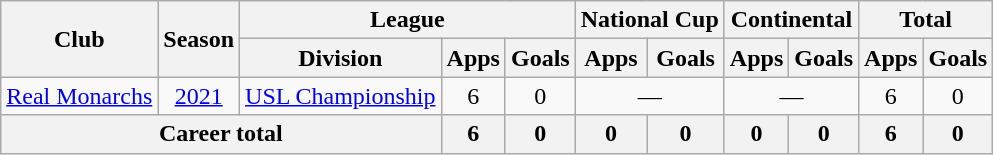<table class=wikitable style=text-align:center>
<tr>
<th rowspan=2>Club</th>
<th rowspan=2>Season</th>
<th colspan=3>League</th>
<th colspan=2>National Cup</th>
<th colspan=2>Continental</th>
<th colspan=2>Total</th>
</tr>
<tr>
<th>Division</th>
<th>Apps</th>
<th>Goals</th>
<th>Apps</th>
<th>Goals</th>
<th>Apps</th>
<th>Goals</th>
<th>Apps</th>
<th>Goals</th>
</tr>
<tr>
<td rowspan=1><a href='#'>Real Monarchs</a></td>
<td><a href='#'>2021</a></td>
<td><a href='#'>USL Championship</a></td>
<td>6</td>
<td>0</td>
<td colspan=2>—</td>
<td colspan=2>—</td>
<td>6</td>
<td>0</td>
</tr>
<tr>
<th colspan=3>Career total</th>
<th>6</th>
<th>0</th>
<th>0</th>
<th>0</th>
<th>0</th>
<th>0</th>
<th>6</th>
<th>0</th>
</tr>
</table>
